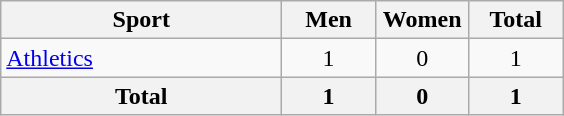<table class="wikitable sortable" style="text-align:center;">
<tr>
<th width=180>Sport</th>
<th width=55>Men</th>
<th width=55>Women</th>
<th width=55>Total</th>
</tr>
<tr>
<td align=left><a href='#'>Athletics</a></td>
<td>1</td>
<td>0</td>
<td>1</td>
</tr>
<tr>
<th>Total</th>
<th>1</th>
<th>0</th>
<th>1</th>
</tr>
</table>
